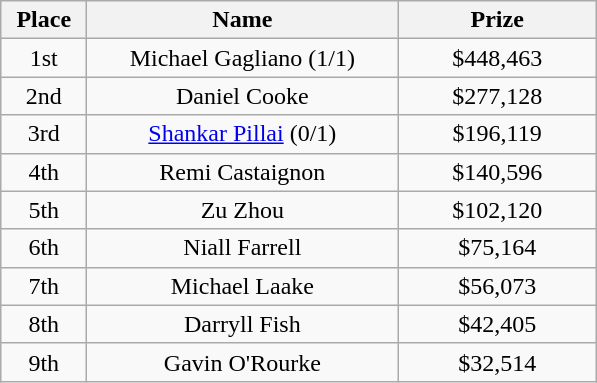<table class="wikitable">
<tr>
<th width="50">Place</th>
<th width="200">Name</th>
<th width="125">Prize</th>
</tr>
<tr>
<td align = "center">1st</td>
<td align = "center">Michael Gagliano (1/1)</td>
<td align = "center">$448,463</td>
</tr>
<tr>
<td align = "center">2nd</td>
<td align = "center">Daniel Cooke</td>
<td align = "center">$277,128</td>
</tr>
<tr>
<td align = "center">3rd</td>
<td align = "center"><a href='#'>Shankar Pillai</a> (0/1)</td>
<td align = "center">$196,119</td>
</tr>
<tr>
<td align = "center">4th</td>
<td align = "center">Remi Castaignon</td>
<td align = "center">$140,596</td>
</tr>
<tr>
<td align = "center">5th</td>
<td align = "center">Zu Zhou</td>
<td align = "center">$102,120</td>
</tr>
<tr>
<td align = "center">6th</td>
<td align = "center">Niall Farrell</td>
<td align = "center">$75,164</td>
</tr>
<tr>
<td align = "center">7th</td>
<td align = "center">Michael Laake</td>
<td align = "center">$56,073</td>
</tr>
<tr>
<td align = "center">8th</td>
<td align = "center">Darryll Fish</td>
<td align = "center">$42,405</td>
</tr>
<tr>
<td align = "center">9th</td>
<td align = "center">Gavin O'Rourke</td>
<td align = "center">$32,514</td>
</tr>
</table>
